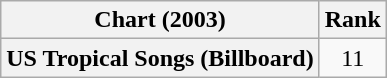<table class="wikitable plainrowheaders " style="text-align:center;">
<tr>
<th scope="col">Chart (2003)</th>
<th scope="col">Rank</th>
</tr>
<tr>
<th scope="row">US Tropical Songs (Billboard)</th>
<td>11</td>
</tr>
</table>
